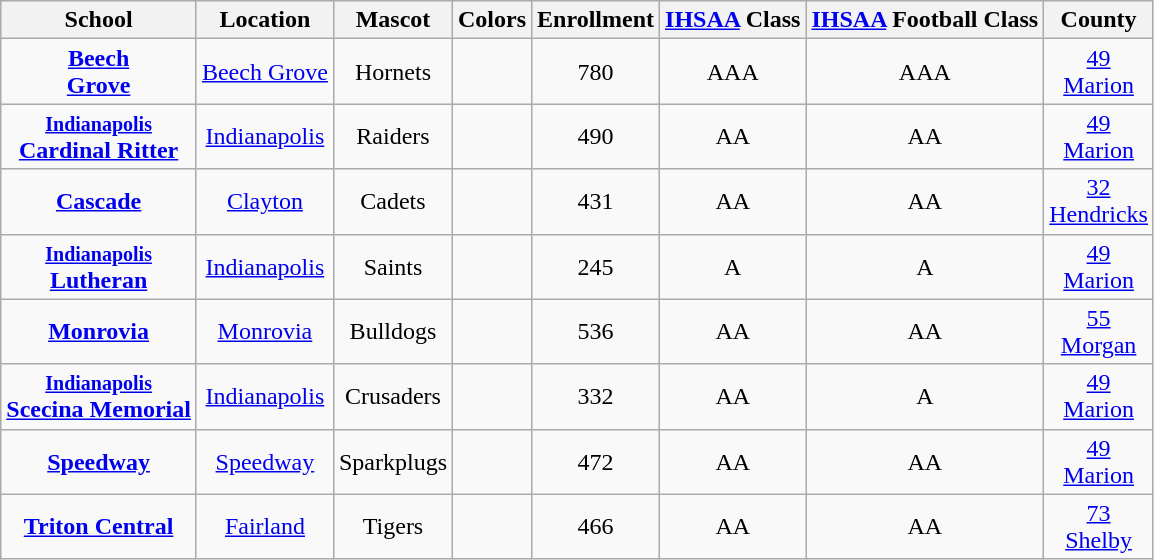<table class="wikitable" style="text-align:center;">
<tr>
<th>School</th>
<th>Location</th>
<th>Mascot</th>
<th>Colors</th>
<th>Enrollment</th>
<th><a href='#'>IHSAA</a> Class</th>
<th><a href='#'>IHSAA</a> Football Class</th>
<th>County</th>
</tr>
<tr>
<td><strong><a href='#'>Beech<br>Grove</a></strong></td>
<td><a href='#'>Beech Grove</a></td>
<td>Hornets</td>
<td>  </td>
<td>780</td>
<td>AAA</td>
<td>AAA</td>
<td><a href='#'>49<br>Marion</a></td>
</tr>
<tr>
<td><strong><a href='#'><small>Indianapolis</small><br>Cardinal Ritter</a></strong></td>
<td><a href='#'>Indianapolis</a></td>
<td>Raiders</td>
<td>  </td>
<td>490</td>
<td>AA</td>
<td>AA</td>
<td><a href='#'>49<br>Marion</a></td>
</tr>
<tr>
<td><a href='#'><strong>Cascade</strong></a></td>
<td><a href='#'>Clayton</a></td>
<td>Cadets</td>
<td> </td>
<td>431</td>
<td>AA</td>
<td>AA</td>
<td><a href='#'>32</a><br><a href='#'>Hendricks</a></td>
</tr>
<tr>
<td><strong><a href='#'><small>Indianapolis</small><br>Lutheran</a></strong></td>
<td><a href='#'>Indianapolis</a></td>
<td>Saints</td>
<td>  </td>
<td>245</td>
<td>A</td>
<td>A</td>
<td><a href='#'>49<br>Marion</a></td>
</tr>
<tr>
<td><a href='#'><strong>Monrovia</strong></a></td>
<td><a href='#'>Monrovia</a></td>
<td>Bulldogs</td>
<td> </td>
<td>536</td>
<td>AA</td>
<td>AA</td>
<td><a href='#'>55</a><br><a href='#'>Morgan</a></td>
</tr>
<tr>
<td><strong><a href='#'><small>Indianapolis</small><br>Scecina Memorial</a></strong></td>
<td><a href='#'>Indianapolis</a></td>
<td>Crusaders</td>
<td>  </td>
<td>332</td>
<td>AA</td>
<td>A</td>
<td><a href='#'>49<br>Marion</a></td>
</tr>
<tr>
<td><strong><a href='#'>Speedway</a></strong></td>
<td><a href='#'>Speedway</a></td>
<td>Sparkplugs</td>
<td> </td>
<td>472</td>
<td>AA</td>
<td>AA</td>
<td><a href='#'>49 <br> Marion</a></td>
</tr>
<tr>
<td><a href='#'><strong>Triton Central</strong></a></td>
<td><a href='#'>Fairland</a></td>
<td>Tigers</td>
<td> </td>
<td>466</td>
<td>AA</td>
<td>AA</td>
<td><a href='#'>73</a><br><a href='#'>Shelby</a></td>
</tr>
</table>
